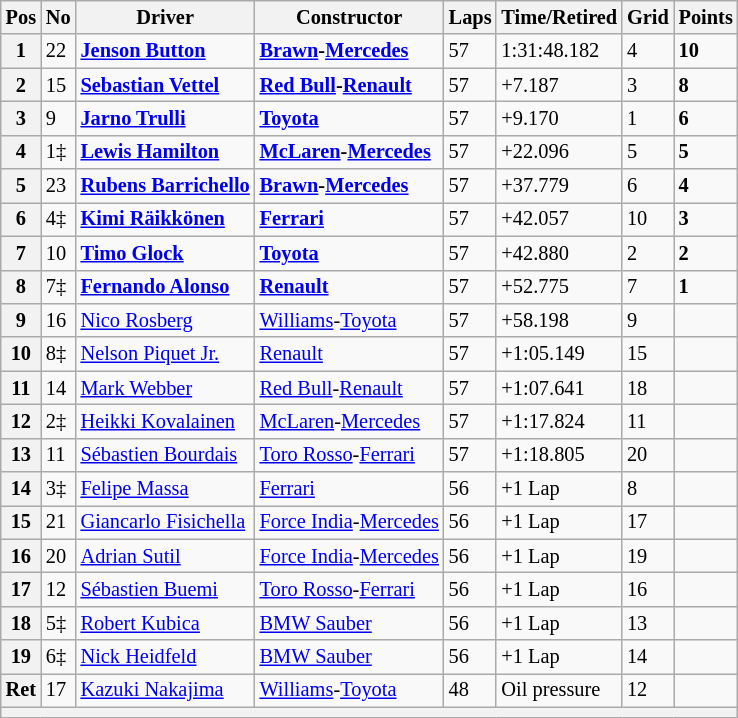<table class="wikitable" style="font-size:85%">
<tr>
<th>Pos</th>
<th>No</th>
<th>Driver</th>
<th>Constructor</th>
<th>Laps</th>
<th>Time/Retired</th>
<th>Grid</th>
<th>Points</th>
</tr>
<tr>
<th>1</th>
<td>22</td>
<td> <strong><a href='#'>Jenson Button</a></strong></td>
<td><strong><a href='#'>Brawn</a>-<a href='#'>Mercedes</a></strong></td>
<td>57</td>
<td>1:31:48.182</td>
<td>4</td>
<td><strong>10</strong></td>
</tr>
<tr>
<th>2</th>
<td>15</td>
<td> <strong><a href='#'>Sebastian Vettel</a></strong></td>
<td><strong><a href='#'>Red Bull</a>-<a href='#'>Renault</a></strong></td>
<td>57</td>
<td>+7.187</td>
<td>3</td>
<td><strong>8</strong></td>
</tr>
<tr>
<th>3</th>
<td>9</td>
<td> <strong><a href='#'>Jarno Trulli</a></strong></td>
<td><strong><a href='#'>Toyota</a></strong></td>
<td>57</td>
<td>+9.170</td>
<td>1</td>
<td><strong>6</strong></td>
</tr>
<tr>
<th>4</th>
<td>1‡</td>
<td> <strong><a href='#'>Lewis Hamilton</a></strong></td>
<td><strong><a href='#'>McLaren</a>-<a href='#'>Mercedes</a></strong></td>
<td>57</td>
<td>+22.096</td>
<td>5</td>
<td><strong>5</strong></td>
</tr>
<tr>
<th>5</th>
<td>23</td>
<td> <strong><a href='#'>Rubens Barrichello</a></strong></td>
<td><strong><a href='#'>Brawn</a>-<a href='#'>Mercedes</a></strong></td>
<td>57</td>
<td>+37.779</td>
<td>6</td>
<td><strong>4</strong></td>
</tr>
<tr>
<th>6</th>
<td>4‡</td>
<td> <strong><a href='#'>Kimi Räikkönen</a></strong></td>
<td><strong><a href='#'>Ferrari</a></strong></td>
<td>57</td>
<td>+42.057</td>
<td>10</td>
<td><strong>3</strong></td>
</tr>
<tr>
<th>7</th>
<td>10</td>
<td> <strong><a href='#'>Timo Glock</a></strong></td>
<td><strong><a href='#'>Toyota</a></strong></td>
<td>57</td>
<td>+42.880</td>
<td>2</td>
<td><strong>2</strong></td>
</tr>
<tr>
<th>8</th>
<td>7‡</td>
<td> <strong><a href='#'>Fernando Alonso</a></strong></td>
<td><strong><a href='#'>Renault</a></strong></td>
<td>57</td>
<td>+52.775</td>
<td>7</td>
<td><strong>1</strong></td>
</tr>
<tr>
<th>9</th>
<td>16</td>
<td> <a href='#'>Nico Rosberg</a></td>
<td><a href='#'>Williams</a>-<a href='#'>Toyota</a></td>
<td>57</td>
<td>+58.198</td>
<td>9</td>
<td></td>
</tr>
<tr>
<th>10</th>
<td>8‡</td>
<td> <a href='#'>Nelson Piquet Jr.</a></td>
<td><a href='#'>Renault</a></td>
<td>57</td>
<td>+1:05.149</td>
<td>15</td>
<td></td>
</tr>
<tr>
<th>11</th>
<td>14</td>
<td> <a href='#'>Mark Webber</a></td>
<td><a href='#'>Red Bull</a>-<a href='#'>Renault</a></td>
<td>57</td>
<td>+1:07.641</td>
<td>18</td>
<td></td>
</tr>
<tr>
<th>12</th>
<td>2‡</td>
<td> <a href='#'>Heikki Kovalainen</a></td>
<td><a href='#'>McLaren</a>-<a href='#'>Mercedes</a></td>
<td>57</td>
<td>+1:17.824</td>
<td>11</td>
<td></td>
</tr>
<tr>
<th>13</th>
<td>11</td>
<td> <a href='#'>Sébastien Bourdais</a></td>
<td><a href='#'>Toro Rosso</a>-<a href='#'>Ferrari</a></td>
<td>57</td>
<td>+1:18.805</td>
<td>20</td>
<td></td>
</tr>
<tr>
<th>14</th>
<td>3‡</td>
<td> <a href='#'>Felipe Massa</a></td>
<td><a href='#'>Ferrari</a></td>
<td>56</td>
<td>+1 Lap</td>
<td>8</td>
<td></td>
</tr>
<tr>
<th>15</th>
<td>21</td>
<td> <a href='#'>Giancarlo Fisichella</a></td>
<td><a href='#'>Force India</a>-<a href='#'>Mercedes</a></td>
<td>56</td>
<td>+1 Lap</td>
<td>17</td>
<td></td>
</tr>
<tr>
<th>16</th>
<td>20</td>
<td> <a href='#'>Adrian Sutil</a></td>
<td><a href='#'>Force India</a>-<a href='#'>Mercedes</a></td>
<td>56</td>
<td>+1 Lap</td>
<td>19</td>
<td></td>
</tr>
<tr>
<th>17</th>
<td>12</td>
<td> <a href='#'>Sébastien Buemi</a></td>
<td><a href='#'>Toro Rosso</a>-<a href='#'>Ferrari</a></td>
<td>56</td>
<td>+1 Lap</td>
<td>16</td>
<td></td>
</tr>
<tr>
<th>18</th>
<td>5‡</td>
<td> <a href='#'>Robert Kubica</a></td>
<td><a href='#'>BMW Sauber</a></td>
<td>56</td>
<td>+1 Lap</td>
<td>13</td>
<td></td>
</tr>
<tr>
<th>19</th>
<td>6‡</td>
<td> <a href='#'>Nick Heidfeld</a></td>
<td><a href='#'>BMW Sauber</a></td>
<td>56</td>
<td>+1 Lap</td>
<td>14</td>
<td></td>
</tr>
<tr>
<th>Ret</th>
<td>17</td>
<td> <a href='#'>Kazuki Nakajima</a></td>
<td><a href='#'>Williams</a>-<a href='#'>Toyota</a></td>
<td>48</td>
<td>Oil pressure</td>
<td>12</td>
<td></td>
</tr>
<tr>
<th colspan="8"></th>
</tr>
</table>
